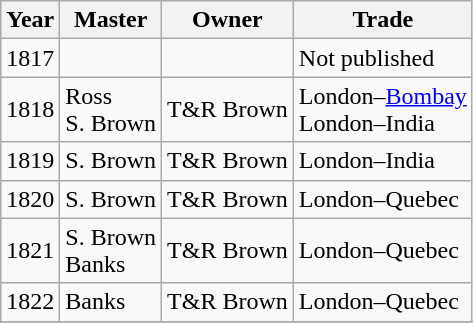<table class="sortable wikitable">
<tr>
<th>Year</th>
<th>Master</th>
<th>Owner</th>
<th>Trade</th>
</tr>
<tr>
<td>1817</td>
<td></td>
<td></td>
<td>Not published</td>
</tr>
<tr>
<td>1818</td>
<td>Ross<br>S. Brown</td>
<td>T&R Brown</td>
<td>London–<a href='#'>Bombay</a><br>London–India</td>
</tr>
<tr>
<td>1819</td>
<td>S. Brown</td>
<td>T&R Brown</td>
<td>London–India</td>
</tr>
<tr>
<td>1820</td>
<td>S. Brown</td>
<td>T&R Brown</td>
<td>London–Quebec</td>
</tr>
<tr>
<td>1821</td>
<td>S. Brown<br>Banks</td>
<td>T&R Brown</td>
<td>London–Quebec</td>
</tr>
<tr>
<td>1822</td>
<td>Banks</td>
<td>T&R Brown</td>
<td>London–Quebec</td>
</tr>
<tr>
</tr>
</table>
